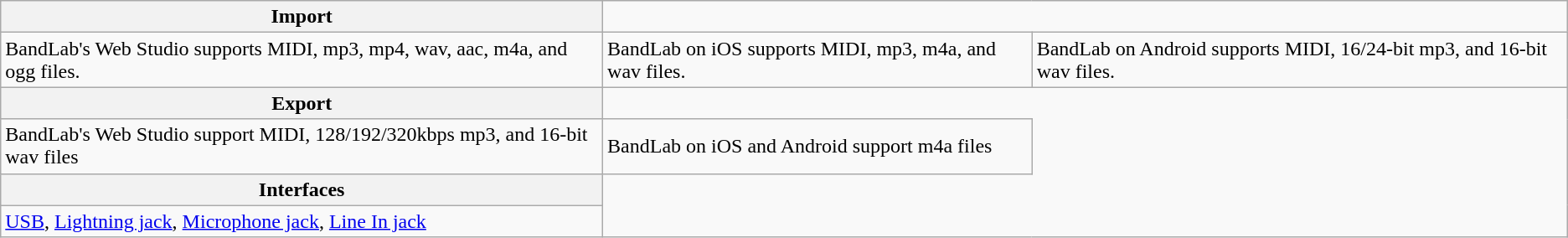<table class="wikitable">
<tr>
<th>Import</th>
</tr>
<tr>
<td>BandLab's Web Studio supports MIDI, mp3, mp4, wav, aac, m4a, and ogg files.</td>
<td>BandLab on iOS supports MIDI, mp3, m4a, and wav files.</td>
<td>BandLab on Android supports MIDI, 16/24-bit mp3, and 16-bit wav files.</td>
</tr>
<tr>
<th>Export</th>
</tr>
<tr>
<td>BandLab's Web Studio support MIDI, 128/192/320kbps mp3, and 16-bit wav files</td>
<td>BandLab on iOS and Android support m4a files</td>
</tr>
<tr>
<th>Interfaces</th>
</tr>
<tr>
<td><a href='#'>USB</a>, <a href='#'>Lightning jack</a>, <a href='#'>Microphone jack</a>, <a href='#'>Line In jack</a></td>
</tr>
</table>
